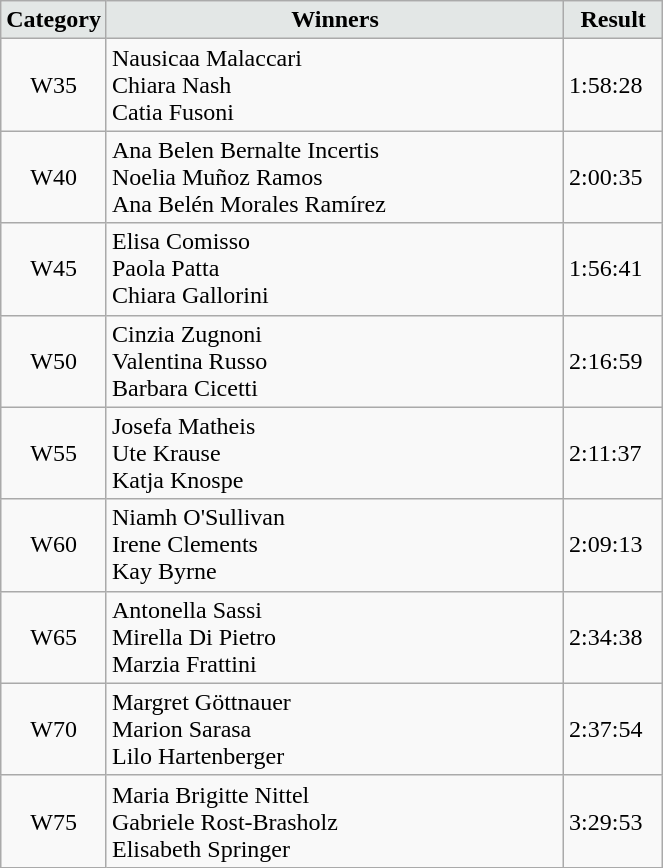<table class="wikitable" width=35%>
<tr>
<td width=15% align="center" bgcolor=#E3E7E6><strong>Category</strong></td>
<td align="center" bgcolor=#E3E7E6> <strong>Winners</strong></td>
<td width=15% align="center" bgcolor=#E3E7E6><strong>Result</strong></td>
</tr>
<tr>
<td align="center">W35</td>
<td> Nausicaa Malaccari<br> Chiara Nash<br> Catia Fusoni</td>
<td>1:58:28</td>
</tr>
<tr>
<td align="center">W40</td>
<td> Ana Belen Bernalte Incertis<br> Noelia Muñoz Ramos<br> Ana Belén Morales Ramírez</td>
<td>2:00:35</td>
</tr>
<tr>
<td align="center">W45</td>
<td> Elisa Comisso<br> Paola Patta<br> Chiara Gallorini</td>
<td>1:56:41</td>
</tr>
<tr>
<td align="center">W50</td>
<td> Cinzia Zugnoni<br> Valentina Russo<br> Barbara Cicetti</td>
<td>2:16:59</td>
</tr>
<tr>
<td align="center">W55</td>
<td> Josefa Matheis<br> Ute Krause<br> Katja Knospe</td>
<td>2:11:37</td>
</tr>
<tr>
<td align="center">W60</td>
<td> Niamh O'Sullivan<br> Irene Clements<br> Kay Byrne</td>
<td>2:09:13</td>
</tr>
<tr>
<td align="center">W65</td>
<td> Antonella Sassi<br> Mirella Di Pietro<br> Marzia Frattini</td>
<td>2:34:38</td>
</tr>
<tr>
<td align="center">W70</td>
<td> Margret Göttnauer<br> Marion Sarasa<br> Lilo Hartenberger</td>
<td>2:37:54</td>
</tr>
<tr>
<td align="center">W75</td>
<td> Maria Brigitte Nittel<br> Gabriele Rost-Brasholz<br> Elisabeth Springer</td>
<td>3:29:53</td>
</tr>
</table>
